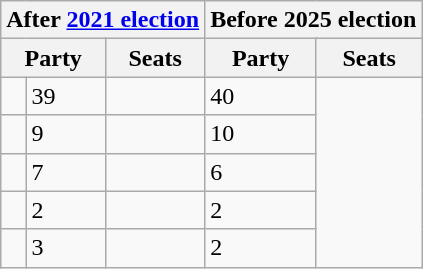<table class="wikitable">
<tr>
<th colspan="3">After <a href='#'>2021 election</a></th>
<th colspan="3">Before 2025 election</th>
</tr>
<tr>
<th colspan="2">Party</th>
<th>Seats</th>
<th colspan="2">Party</th>
<th>Seats</th>
</tr>
<tr>
<td></td>
<td>39</td>
<td></td>
<td>40</td>
</tr>
<tr>
<td></td>
<td>9</td>
<td></td>
<td>10</td>
</tr>
<tr>
<td></td>
<td>7</td>
<td></td>
<td>6</td>
</tr>
<tr>
<td></td>
<td>2</td>
<td></td>
<td>2</td>
</tr>
<tr>
<td></td>
<td>3</td>
<td></td>
<td>2</td>
</tr>
</table>
